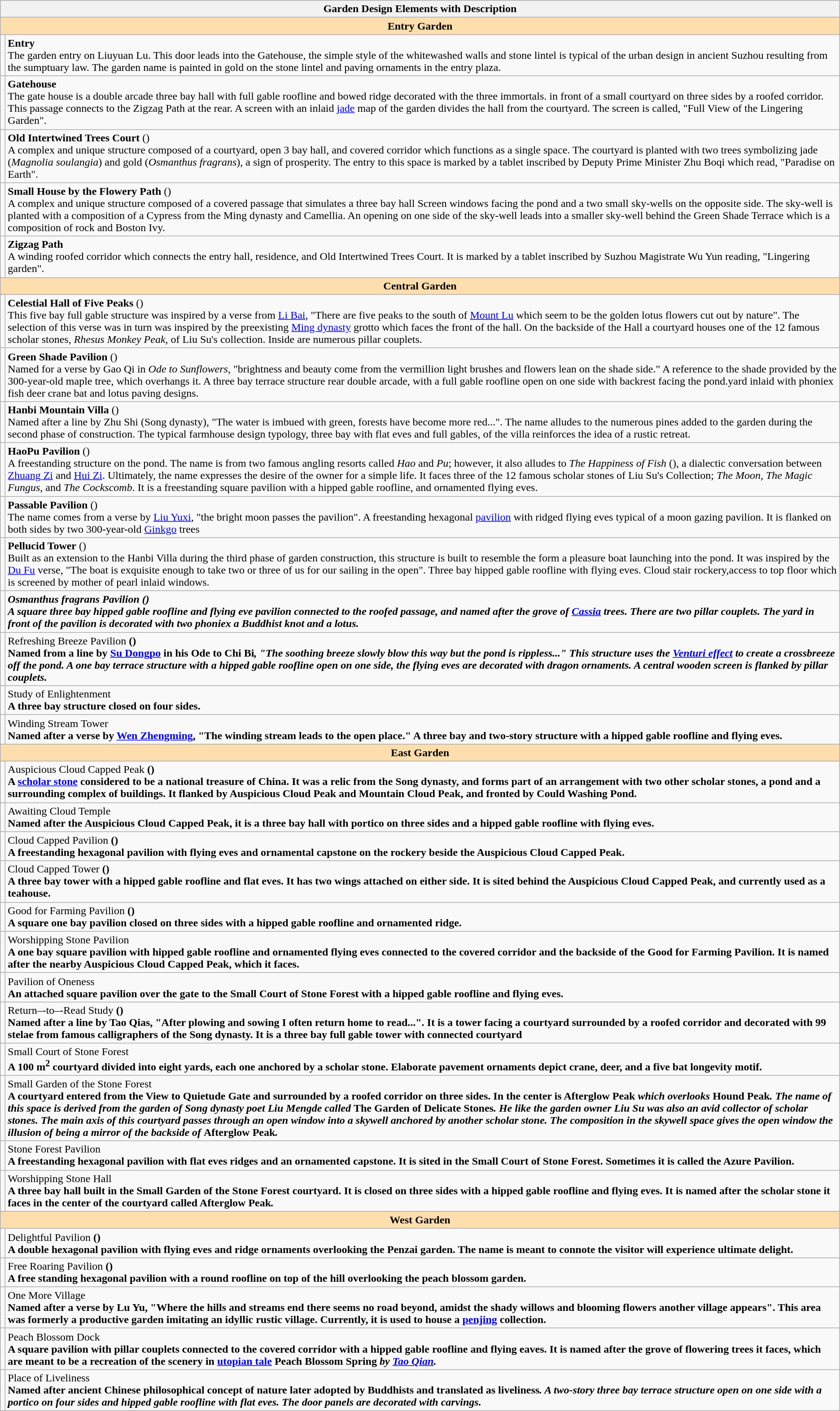<table class="wikitable mw-collapsible mw-collapsed">
<tr>
<th colspan="2">Garden Design Elements with Description</th>
</tr>
<tr>
<th style="background:#ffdead;" colspan="2">Entry Garden</th>
</tr>
<tr ->
<td align="center"></td>
<td><strong>Entry</strong><br>The garden entry on Liuyuan Lu. This door leads into the Gatehouse, the simple style of the whitewashed walls and stone lintel is typical of the urban design in ancient Suzhou resulting from the sumptuary law. The garden name is painted in gold on the stone lintel and paving ornaments in the entry plaza.</td>
</tr>
<tr ->
<td align="center"></td>
<td><strong>Gatehouse</strong><br>The gate house is a double arcade three bay hall with full gable roofline and bowed ridge decorated with the three immortals.  in front of a small courtyard on three sides by a roofed corridor. This passage connects to the Zigzag Path at the rear.  A screen with an inlaid <a href='#'>jade</a> map of the garden divides the hall from the courtyard.  The screen is called, "Full View of the Lingering Garden".</td>
</tr>
<tr ->
<td align="center"></td>
<td><strong>Old Intertwined Trees Court</strong>  ()<br>A complex and unique structure composed of a courtyard, open 3 bay hall, and covered corridor which functions as a single space.  The courtyard is planted with two trees symbolizing jade (<em>Magnolia soulangia</em>) and gold (<em>Osmanthus fragrans</em>), a sign of prosperity.  The entry to this space is marked by a tablet inscribed by Deputy Prime Minister Zhu Boqi which read, "Paradise on Earth".</td>
</tr>
<tr ->
<td align="center"></td>
<td><strong>Small House by the Flowery Path</strong> ()<br>A complex and unique structure composed of a covered passage that simulates a three bay hall Screen windows facing the pond and a two small sky-wells on the opposite side.  The sky-well is planted with a composition of a Cypress from the Ming dynasty and Camellia. An opening on one side of the sky-well leads into a smaller sky-well behind the Green Shade Terrace which is a composition of rock and Boston Ivy.</td>
</tr>
<tr ->
<td align="center"></td>
<td><strong>Zigzag Path</strong><br>A winding roofed corridor which connects the entry hall, residence, and Old Intertwined Trees Court.  It is marked by a tablet inscribed by Suzhou Magistrate Wu Yun reading, "Lingering garden".</td>
</tr>
<tr ->
<th style="background:#ffdead;" colspan="2">Central Garden</th>
</tr>
<tr ->
<td align="center"></td>
<td><strong>Celestial Hall of Five Peaks</strong>  ()<br>This five bay full gable structure was inspired by a verse from <a href='#'>Li Bai</a>, "There are five peaks to the south of <a href='#'>Mount Lu</a> which seem to be the golden lotus flowers cut out by nature".  The selection of this verse was in turn was inspired by the preexisting <a href='#'>Ming dynasty</a> grotto which faces the front of the hall. On the backside of the Hall a courtyard houses one of the 12 famous scholar stones, <em>Rhesus Monkey Peak</em>, of Liu Su's collection.  Inside are numerous pillar couplets.</td>
</tr>
<tr ->
<td align="center"></td>
<td><strong>Green Shade Pavilion</strong>  ()<br>Named for a verse by Gao Qi in <em>Ode to Sunflowers</em>, "brightness and beauty come from the vermillion light brushes and flowers lean on the shade side." A reference to the shade provided by the 300-year-old maple tree, which overhangs it.  A three bay terrace structure rear double arcade, with a full gable roofline open on one side with backrest facing the pond.yard inlaid with phoniex fish deer crane bat and lotus paving designs.</td>
</tr>
<tr ->
<td align="center"></td>
<td><strong>Hanbi Mountain Villa</strong>  ()<br>Named after a line by Zhu Shi (Song dynasty), "The water is imbued with green, forests have become more red...".  The name alludes to the numerous pines added to the garden during the second phase of construction.  The typical  farmhouse design typology, three bay with flat eves and full gables, of the villa reinforces the idea of a rustic retreat.</td>
</tr>
<tr ->
<td align="center"></td>
<td><strong>HaoPu Pavilion</strong>  ()<br>A freestanding structure on the pond.  The name is from two famous angling resorts called <em>Hao</em> and <em>Pu</em>; however, it also alludes to <em>The Happiness of Fish</em> (), a dialectic conversation between <a href='#'>Zhuang Zi</a> and <a href='#'>Hui Zi</a>.  Ultimately, the name expresses the desire of the owner for a simple life.  It faces three of the 12 famous scholar stones of Liu Su's Collection; <em>The Moon</em>, <em>The Magic Fungus</em>, and <em>The Cockscomb</em>. It is a freestanding square pavilion with a hipped gable roofline, and ornamented flying eves.</td>
</tr>
<tr ->
<td align="center"></td>
<td><strong>Passable Pavilion</strong>  ()<br>The name comes from a verse by <a href='#'>Liu Yuxi</a>, "the bright moon passes the pavilion".  A freestanding hexagonal <a href='#'>pavilion</a> with ridged flying eves typical of a moon gazing pavilion.  It is flanked on both sides by two 300-year-old <a href='#'>Ginkgo</a> trees</td>
</tr>
<tr ->
<td align="center"></td>
<td><strong>Pellucid Tower</strong>  ()<br>Built as an extension to the Hanbi Villa during the third phase of garden construction, this structure is built to resemble the form a pleasure boat launching into the pond.  It was inspired by the <a href='#'>Du Fu</a> verse, "The boat is exquisite enough to take two or three of us for our sailing in the open".  Three bay hipped gable roofline with flying eves. Cloud stair rockery,access to top floor which is screened by mother of pearl inlaid windows.</td>
</tr>
<tr ->
<td align="center"></td>
<td><strong><em>Osmanthus fragrans<em> Pavilion<strong> ()<br>A square three bay hipped gable roofline and flying eve pavilion connected to the roofed passage, and named after the grove of <a href='#'>Cassia</a> trees.  There are two pillar couplets.  The yard in front of the pavilion is decorated with two phoniex a Buddhist knot and a lotus.</td>
</tr>
<tr ->
<td align="center"></td>
<td></strong>Refreshing Breeze Pavilion<strong>  ()<br>Named from a line by <a href='#'>Su Dongpo</a> in his </em>Ode to Chi Bi<em>, "The soothing breeze slowly blow this way but the pond is rippless..."  This structure uses the <a href='#'>Venturi effect</a> to create a crossbreeze off the pond.  A one bay terrace structure with a hipped gable roofline open on one side, the flying eves are decorated with dragon ornaments.  A central wooden screen is flanked by pillar couplets.</td>
</tr>
<tr ->
<td align="center"></td>
<td></strong>Study of Enlightenment<strong><br>A three bay structure closed on four sides.</td>
</tr>
<tr ->
<td align="center"></td>
<td></strong>Winding Stream Tower<strong><br>Named after a verse by <a href='#'>Wen Zhengming</a>, "The winding stream leads to the open place."  A three bay and two-story structure with a hipped gable roofline and flying eves.</td>
</tr>
<tr ->
<th style="background:#ffdead;" colspan="2">East Garden</th>
</tr>
<tr ->
<td align="center"></td>
<td></strong>Auspicious Cloud Capped Peak<strong> ()<br>A <a href='#'>scholar stone</a> considered to be a national treasure of China.  It was a relic from the Song dynasty, and forms part of an arrangement with two other scholar stones, a pond and a surrounding complex of buildings.  It flanked by Auspicious Cloud Peak and Mountain Cloud Peak, and fronted by Could Washing Pond.</td>
</tr>
<tr ->
<td align="center"></td>
<td></strong>Awaiting Cloud Temple<strong><br>Named after the Auspicious Cloud Capped Peak, it is a three bay hall with portico on three sides and a hipped gable roofline with flying eves.</td>
</tr>
<tr ->
<td align="center"></td>
<td></strong>Cloud Capped Pavilion<strong> ()<br>A freestanding hexagonal pavilion with flying eves and ornamental capstone on the rockery beside the Auspicious Cloud Capped Peak.</td>
</tr>
<tr ->
<td align="center"></td>
<td></strong>Cloud Capped Tower<strong> ()<br>A three bay tower with a hipped gable roofline and flat eves.  It has two wings attached on either side.  It is sited behind the Auspicious Cloud Capped Peak, and currently used as a teahouse.</td>
</tr>
<tr ->
<td align="center"></td>
<td></strong>Good for Farming Pavilion<strong> ()<br>A square one bay pavilion closed on three sides with a hipped gable roofline and ornamented ridge.</td>
</tr>
<tr ->
<td align="center"></td>
<td></strong>Worshipping Stone Pavilion<strong><br>A one bay square pavilion with hipped gable roofline and ornamented flying eves connected to the covered corridor and the backside of the Good for Farming Pavilion.  It is named after the nearby Auspicious Cloud Capped Peak, which it faces.</td>
</tr>
<tr ->
<td align="center"></td>
<td></strong>Pavilion of Oneness<strong><br>An attached square pavilion over the gate to the Small Court of Stone Forest with a hipped gable roofline and flying eves.</td>
</tr>
<tr ->
<td align="center"></td>
<td></strong>Return–-to–-Read Study<strong>  ()<br>Named after a line by Tao Qias, "After plowing and sowing I often return home to read...".  It is a tower facing a courtyard surrounded by a roofed corridor and decorated with 99 stelae from famous calligraphers of the Song dynasty. It is a three bay full gable tower with connected courtyard</td>
</tr>
<tr ->
<td align="center"></td>
<td></strong>Small Court of Stone Forest<strong><br>A 100 m<sup>2</sup> courtyard divided into eight yards, each one anchored by a scholar stone.  Elaborate pavement ornaments depict crane, deer, and a five bat longevity motif.</td>
</tr>
<tr ->
<td align="center"></td>
<td></strong>Small Garden of the Stone Forest<strong><br>A courtyard entered from the View to Quietude Gate and surrounded by a roofed corridor on three sides.  In the center is </em>Afterglow Peak<em> which overlooks </em>Hound Peak<em>.  The name of this space is derived from the garden of Song dynasty poet Liu Mengde called </em>The Garden of Delicate Stones<em>. He like the garden owner Liu Su was also an avid collector of scholar stones.  The main axis of this courtyard passes through an open window into a skywell anchored by another scholar stone.  The composition in the skywell space gives the open window the illusion of being a mirror of the backside of </em>Afterglow Peak<em>.</td>
</tr>
<tr ->
<td align="center"></td>
<td></strong>Stone Forest Pavilion<strong><br>A freestanding hexagonal pavilion with flat eves ridges and an ornamented capstone.  It is sited in the Small Court of Stone Forest.  Sometimes it is called the Azure Pavilion.</td>
</tr>
<tr ->
<td align="center"></td>
<td></strong>Worshipping Stone Hall<strong><br>A three bay hall built in the Small Garden of the Stone Forest courtyard.  It is closed on three sides with a hipped gable roofline and flying eves.  It is named after the scholar stone it faces in the center of the courtyard called </em>Afterglow Peak<em>.</td>
</tr>
<tr ->
<th style="background:#ffdead;" colspan="2">West Garden</th>
</tr>
<tr ->
<td align="center"></td>
<td></strong>Delightful Pavilion<strong> ()<br>A double hexagonal pavilion with flying eves and ridge ornaments overlooking the Penzai garden.  The name is meant to connote the visitor will experience ultimate delight.</td>
</tr>
<tr ->
<td align="center"></td>
<td></strong>Free Roaring Pavilion<strong> ()<br>A free standing hexagonal pavilion with a round roofline on top of the hill overlooking the peach blossom garden.</td>
</tr>
<tr ->
<td align="center"></td>
<td></strong>One More Village<strong><br>Named after a verse  by Lu Yu, "Where the hills and streams end there seems no road beyond, amidst the shady willows and blooming flowers another village appears".  This area was formerly a productive garden imitating an idyllic rustic village.  Currently, it is used to house a <a href='#'>penjing</a> collection.</td>
</tr>
<tr ->
<td align="center"></td>
<td></strong>Peach Blossom Dock<strong><br>A square pavilion with pillar couplets connected to the covered corridor with a hipped gable roofline and flying eaves.  It is named after the grove of flowering trees it faces, which are meant to be a recreation of the scenery in <a href='#'>utopian tale</a> </em>Peach Blossom Spring<em> by <a href='#'>Tao Qian</a>.</td>
</tr>
<tr ->
<td align="center"></td>
<td></strong>Place of Liveliness<strong><br>Named after ancient Chinese philosophical concept of nature later adopted by Buddhists and translated as </em>liveliness<em>.  A two-story three bay terrace structure open on one side with a portico on four sides and hipped gable roofline with flat eves.  The door panels are decorated with carvings.</td>
</tr>
</table>
